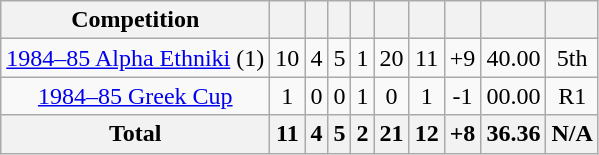<table class="wikitable" style="text-align:center">
<tr>
<th>Competition</th>
<th></th>
<th></th>
<th></th>
<th></th>
<th></th>
<th></th>
<th></th>
<th></th>
<th></th>
</tr>
<tr>
<td><a href='#'>1984–85 Alpha Ethniki</a> (1)</td>
<td>10</td>
<td>4</td>
<td>5</td>
<td>1</td>
<td>20</td>
<td>11</td>
<td>+9</td>
<td>40.00</td>
<td>5th</td>
</tr>
<tr>
<td><a href='#'>1984–85 Greek Cup</a></td>
<td>1</td>
<td>0</td>
<td>0</td>
<td>1</td>
<td>0</td>
<td>1</td>
<td>-1</td>
<td>00.00</td>
<td>R1</td>
</tr>
<tr>
<th>Total</th>
<th>11</th>
<th>4</th>
<th>5</th>
<th>2</th>
<th>21</th>
<th>12</th>
<th>+8</th>
<th>36.36</th>
<th>N/A</th>
</tr>
</table>
